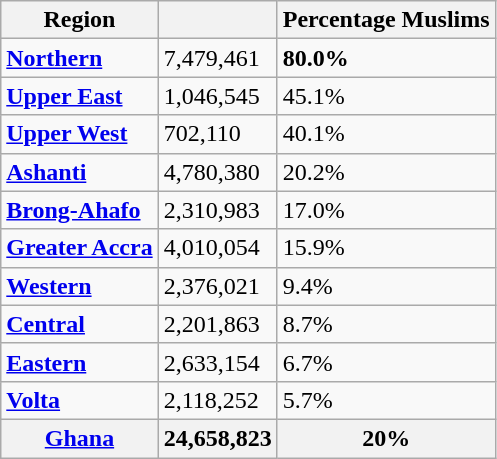<table class="wikitable sortable">
<tr>
<th>Region</th>
<th></th>
<th>Percentage Muslims</th>
</tr>
<tr>
<td><strong><a href='#'>Northern</a></strong></td>
<td>7,479,461</td>
<td><strong>80.0% </strong></td>
</tr>
<tr>
<td><strong><a href='#'>Upper East</a></strong></td>
<td>1,046,545</td>
<td>45.1%</td>
</tr>
<tr>
<td><strong><a href='#'>Upper West</a></strong></td>
<td>702,110</td>
<td>40.1%</td>
</tr>
<tr>
<td><strong><a href='#'>Ashanti</a></strong></td>
<td>4,780,380</td>
<td>20.2%</td>
</tr>
<tr>
<td><strong><a href='#'>Brong-Ahafo</a></strong></td>
<td>2,310,983</td>
<td>17.0%</td>
</tr>
<tr>
<td><strong><a href='#'>Greater Accra</a></strong></td>
<td>4,010,054</td>
<td>15.9%</td>
</tr>
<tr>
<td><strong><a href='#'>Western</a></strong></td>
<td>2,376,021</td>
<td>9.4%</td>
</tr>
<tr>
<td><strong><a href='#'>Central</a></strong></td>
<td>2,201,863</td>
<td>8.7%</td>
</tr>
<tr>
<td><strong><a href='#'>Eastern</a></strong></td>
<td>2,633,154</td>
<td>6.7%</td>
</tr>
<tr>
<td><strong><a href='#'>Volta</a></strong></td>
<td>2,118,252</td>
<td>5.7%</td>
</tr>
<tr>
<th><a href='#'>Ghana</a></th>
<th>24,658,823</th>
<th>20%</th>
</tr>
</table>
